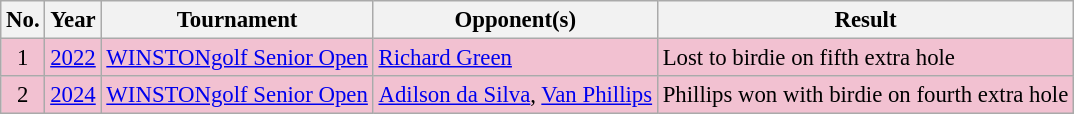<table class="wikitable" style="font-size:95%;">
<tr>
<th>No.</th>
<th>Year</th>
<th>Tournament</th>
<th>Opponent(s)</th>
<th>Result</th>
</tr>
<tr style="background:#F2C1D1;">
<td align=center>1</td>
<td><a href='#'>2022</a></td>
<td><a href='#'>WINSTONgolf Senior Open</a></td>
<td> <a href='#'>Richard Green</a></td>
<td>Lost to birdie on fifth extra hole</td>
</tr>
<tr style="background:#F2C1D1;">
<td align=center>2</td>
<td><a href='#'>2024</a></td>
<td><a href='#'>WINSTONgolf Senior Open</a></td>
<td> <a href='#'>Adilson da Silva</a>,  <a href='#'>Van Phillips</a></td>
<td>Phillips won with birdie on fourth extra hole</td>
</tr>
</table>
